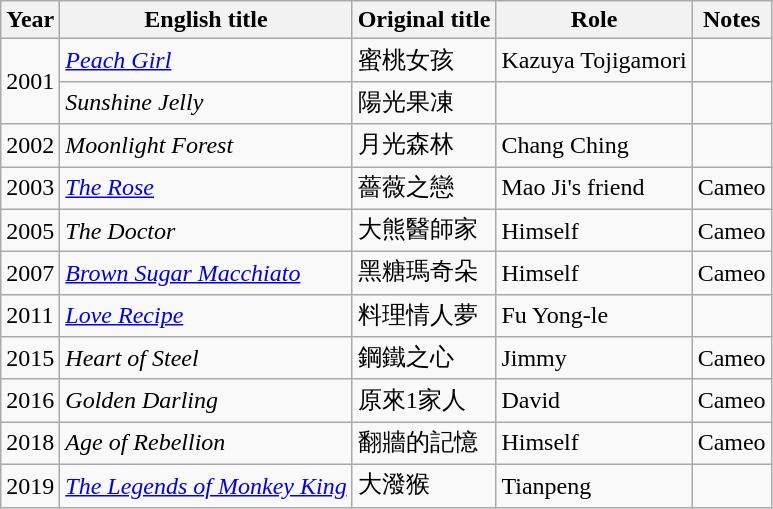<table class="wikitable sortable">
<tr>
<th>Year</th>
<th>English title</th>
<th>Original title</th>
<th>Role</th>
<th class="unsortable">Notes</th>
</tr>
<tr>
<td rowspan="2">2001</td>
<td><em><a href='#'>Peach Girl</a></em></td>
<td>蜜桃女孩</td>
<td>Kazuya Tojigamori</td>
<td></td>
</tr>
<tr>
<td><em>Sunshine Jelly</em></td>
<td>陽光果凍</td>
<td></td>
<td></td>
</tr>
<tr>
<td>2002</td>
<td><em>Moonlight Forest</em></td>
<td>月光森林</td>
<td>Chang Ching</td>
<td></td>
</tr>
<tr>
<td>2003</td>
<td><em><a href='#'>The Rose</a></em></td>
<td>薔薇之戀</td>
<td>Mao Ji's friend</td>
<td>Cameo</td>
</tr>
<tr>
<td>2005</td>
<td><em>The Doctor </em></td>
<td>大熊醫師家</td>
<td>Himself</td>
<td>Cameo</td>
</tr>
<tr>
<td>2007</td>
<td><em><a href='#'>Brown Sugar Macchiato</a></em></td>
<td>黑糖瑪奇朵</td>
<td>Himself</td>
<td>Cameo</td>
</tr>
<tr>
<td>2011</td>
<td><em><a href='#'>Love Recipe</a></em></td>
<td>料理情人夢</td>
<td>Fu Yong-le</td>
<td></td>
</tr>
<tr>
<td>2015</td>
<td><em>Heart of Steel</em></td>
<td>鋼鐵之心</td>
<td>Jimmy</td>
<td>Cameo</td>
</tr>
<tr>
<td>2016</td>
<td><em>Golden Darling</em></td>
<td>原來1家人</td>
<td>David</td>
<td>Cameo</td>
</tr>
<tr>
<td>2018</td>
<td><em>Age of Rebellion</em></td>
<td>翻牆的記憶</td>
<td>Himself</td>
<td>Cameo</td>
</tr>
<tr>
<td>2019</td>
<td><em><a href='#'>The Legends of Monkey King</a></em></td>
<td>大潑猴</td>
<td>Tianpeng</td>
<td></td>
</tr>
</table>
